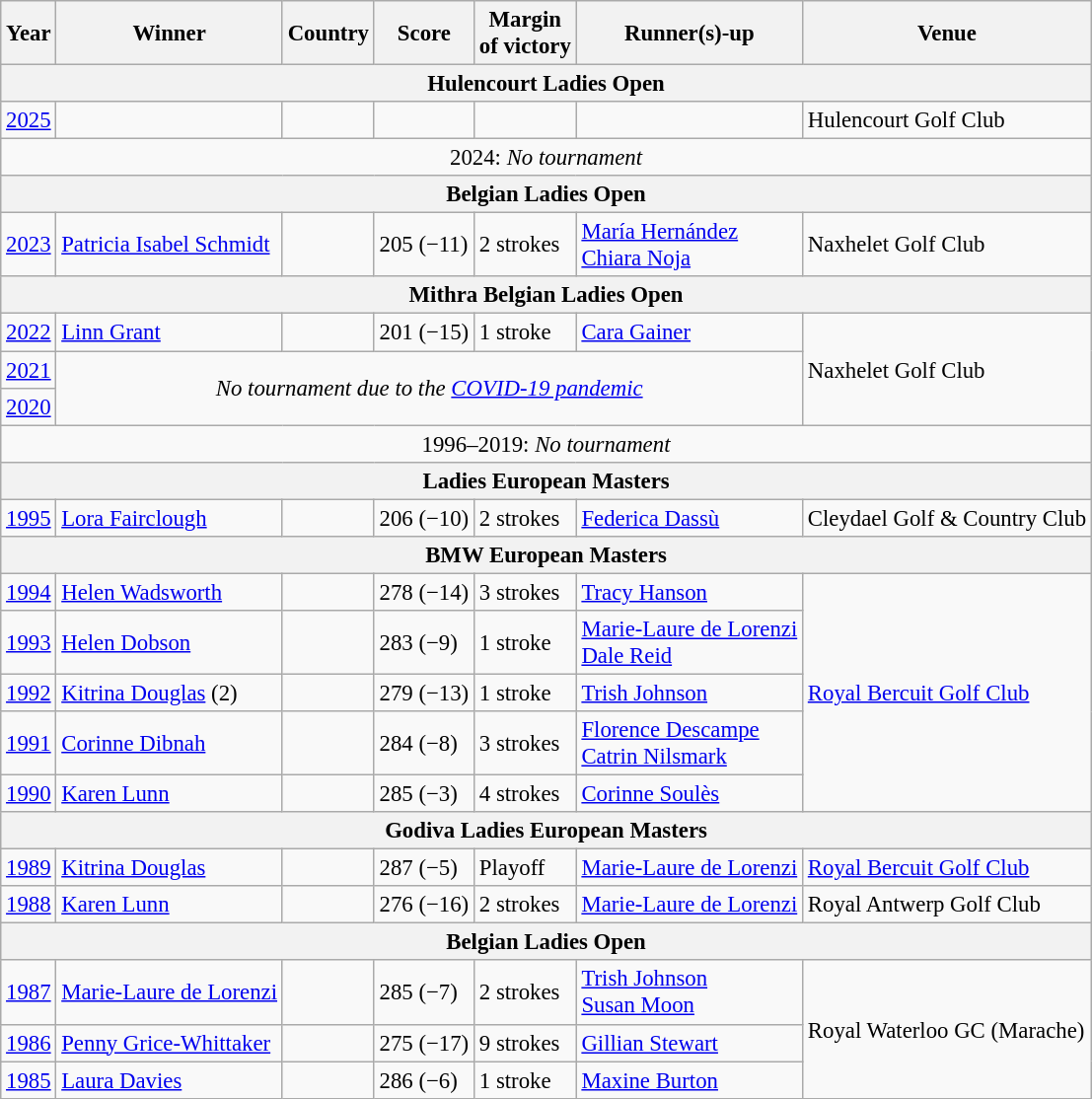<table class=wikitable style="font-size:95%">
<tr>
<th>Year</th>
<th>Winner</th>
<th>Country</th>
<th>Score</th>
<th>Margin<br>of victory</th>
<th>Runner(s)-up</th>
<th>Venue</th>
</tr>
<tr>
<th colspan=7>Hulencourt Ladies Open</th>
</tr>
<tr>
<td><a href='#'>2025</a></td>
<td></td>
<td></td>
<td></td>
<td></td>
<td></td>
<td>Hulencourt Golf Club</td>
</tr>
<tr>
<td colspan=7 align=center>2024: <em>No tournament</em></td>
</tr>
<tr>
<th colspan=7>Belgian Ladies Open</th>
</tr>
<tr>
<td><a href='#'>2023</a></td>
<td><a href='#'>Patricia Isabel Schmidt</a></td>
<td></td>
<td>205 (−11)</td>
<td>2 strokes</td>
<td> <a href='#'>María Hernández</a><br> <a href='#'>Chiara Noja</a></td>
<td>Naxhelet Golf Club</td>
</tr>
<tr>
<th colspan=7>Mithra Belgian Ladies Open</th>
</tr>
<tr>
<td><a href='#'>2022</a></td>
<td><a href='#'>Linn Grant</a></td>
<td></td>
<td>201 (−15)</td>
<td>1 stroke</td>
<td> <a href='#'>Cara Gainer</a></td>
<td rowspan=3>Naxhelet Golf Club</td>
</tr>
<tr>
<td><a href='#'>2021</a></td>
<td colspan=5 rowspan=2 align=center><em>No tournament due to the <a href='#'>COVID-19 pandemic</a></em></td>
</tr>
<tr>
<td><a href='#'>2020</a></td>
</tr>
<tr>
<td colspan=7 align=center>1996–2019: <em>No tournament</em></td>
</tr>
<tr>
<th colspan=7>Ladies European Masters</th>
</tr>
<tr>
<td><a href='#'>1995</a></td>
<td><a href='#'>Lora Fairclough</a></td>
<td></td>
<td>206 (−10)</td>
<td>2 strokes</td>
<td> <a href='#'>Federica Dassù</a></td>
<td>Cleydael Golf & Country Club</td>
</tr>
<tr>
<th colspan=7>BMW European Masters</th>
</tr>
<tr>
<td><a href='#'>1994</a></td>
<td><a href='#'>Helen Wadsworth</a></td>
<td></td>
<td>278 (−14)</td>
<td>3 strokes</td>
<td> <a href='#'>Tracy Hanson</a></td>
<td rowspan=5><a href='#'>Royal Bercuit Golf Club</a></td>
</tr>
<tr>
<td><a href='#'>1993</a></td>
<td><a href='#'>Helen Dobson</a></td>
<td></td>
<td>283 (−9)</td>
<td>1 stroke</td>
<td> <a href='#'>Marie-Laure de Lorenzi</a><br> <a href='#'>Dale Reid</a></td>
</tr>
<tr>
<td><a href='#'>1992</a></td>
<td><a href='#'>Kitrina Douglas</a> (2)</td>
<td></td>
<td>279 (−13)</td>
<td>1 stroke</td>
<td> <a href='#'>Trish Johnson</a></td>
</tr>
<tr>
<td><a href='#'>1991</a></td>
<td><a href='#'>Corinne Dibnah</a></td>
<td></td>
<td>284 (−8)</td>
<td>3 strokes</td>
<td> <a href='#'>Florence Descampe</a><br> <a href='#'>Catrin Nilsmark</a></td>
</tr>
<tr>
<td><a href='#'>1990</a></td>
<td><a href='#'>Karen Lunn</a></td>
<td></td>
<td>285 (−3)</td>
<td>4 strokes</td>
<td> <a href='#'>Corinne Soulès</a></td>
</tr>
<tr>
<th colspan=7>Godiva Ladies European Masters</th>
</tr>
<tr>
<td><a href='#'>1989</a></td>
<td><a href='#'>Kitrina Douglas</a></td>
<td></td>
<td>287 (−5)</td>
<td>Playoff</td>
<td> <a href='#'>Marie-Laure de Lorenzi</a></td>
<td><a href='#'>Royal Bercuit Golf Club</a></td>
</tr>
<tr>
<td><a href='#'>1988</a></td>
<td><a href='#'>Karen Lunn</a></td>
<td></td>
<td>276 (−16)</td>
<td>2 strokes</td>
<td> <a href='#'>Marie-Laure de Lorenzi</a></td>
<td>Royal Antwerp Golf Club</td>
</tr>
<tr>
<th colspan=7>Belgian Ladies Open</th>
</tr>
<tr>
<td><a href='#'>1987</a></td>
<td><a href='#'>Marie-Laure de Lorenzi</a></td>
<td></td>
<td>285 (−7)</td>
<td>2 strokes</td>
<td> <a href='#'>Trish Johnson</a> <br>  <a href='#'>Susan Moon</a></td>
<td rowspan=3>Royal Waterloo GC (Marache)</td>
</tr>
<tr>
<td><a href='#'>1986</a></td>
<td><a href='#'>Penny Grice-Whittaker</a></td>
<td></td>
<td>275 (−17)</td>
<td>9 strokes</td>
<td> <a href='#'>Gillian Stewart</a></td>
</tr>
<tr>
<td><a href='#'>1985</a></td>
<td><a href='#'>Laura Davies</a></td>
<td></td>
<td>286 (−6)</td>
<td>1 stroke</td>
<td> <a href='#'>Maxine Burton</a></td>
</tr>
</table>
